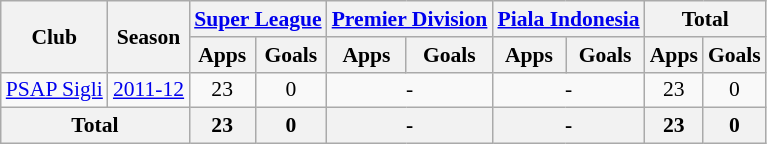<table class="wikitable" style="font-size:90%; text-align:center;">
<tr>
<th rowspan="2">Club</th>
<th rowspan="2">Season</th>
<th colspan="2"><a href='#'>Super League</a></th>
<th colspan="2"><a href='#'>Premier Division</a></th>
<th colspan="2"><a href='#'>Piala Indonesia</a></th>
<th colspan="2">Total</th>
</tr>
<tr>
<th>Apps</th>
<th>Goals</th>
<th>Apps</th>
<th>Goals</th>
<th>Apps</th>
<th>Goals</th>
<th>Apps</th>
<th>Goals</th>
</tr>
<tr>
<td rowspan="1"><a href='#'>PSAP Sigli</a></td>
<td><a href='#'>2011-12</a></td>
<td>23</td>
<td>0</td>
<td colspan="2">-</td>
<td colspan="2">-</td>
<td>23</td>
<td>0</td>
</tr>
<tr>
<th colspan="2">Total</th>
<th>23</th>
<th>0</th>
<th colspan="2">-</th>
<th colspan="2">-</th>
<th>23</th>
<th>0</th>
</tr>
</table>
